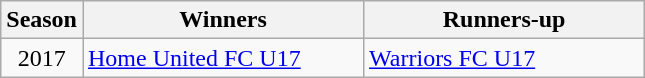<table class="wikitable" style="text-align:center">
<tr>
<th width='25'>Season</th>
<th width='180'>Winners</th>
<th width='180'>Runners-up</th>
</tr>
<tr>
<td>2017</td>
<td align='left'><a href='#'>Home United FC U17</a></td>
<td align='left'><a href='#'>Warriors FC U17</a></td>
</tr>
</table>
